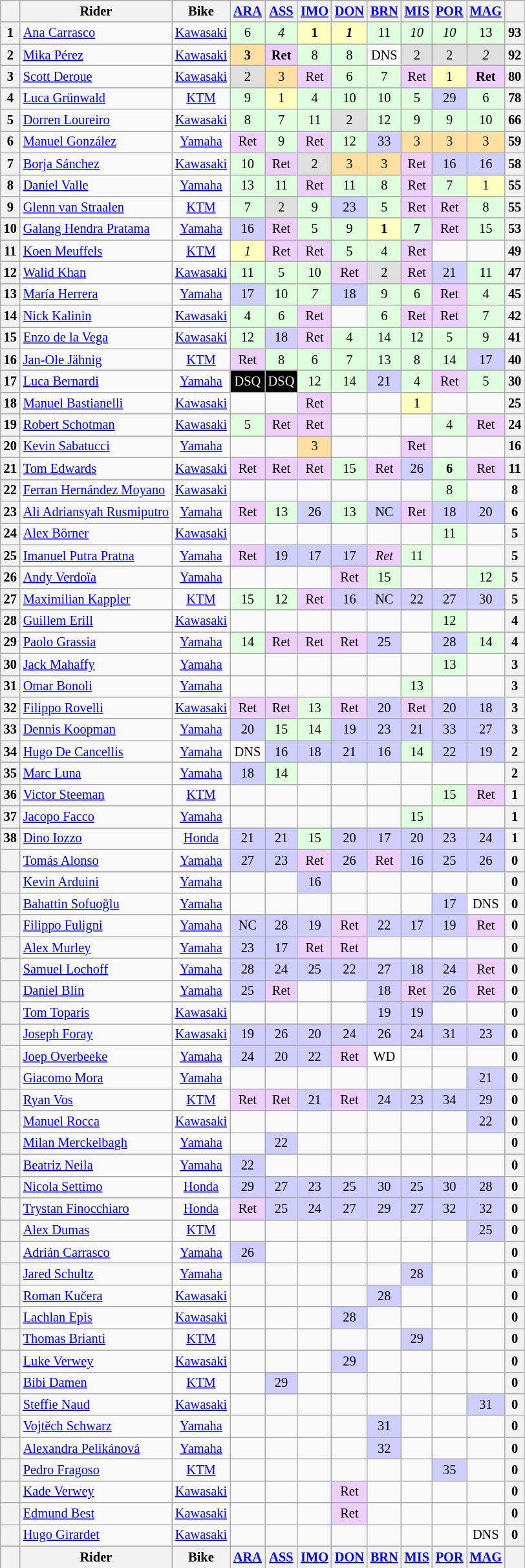<table class="wikitable" style="font-size:85%; text-align:center;">
<tr>
<th></th>
<th>Rider</th>
<th>Bike</th>
<th><a href='#'>ARA</a><br></th>
<th><a href='#'>ASS</a><br></th>
<th><a href='#'>IMO</a><br></th>
<th><a href='#'>DON</a><br></th>
<th><a href='#'>BRN</a><br></th>
<th><a href='#'>MIS</a><br></th>
<th><a href='#'>POR</a><br></th>
<th><a href='#'>MAG</a><br></th>
<th></th>
</tr>
<tr>
<th>1</th>
<td align=left> <a href='#'>Ana Carrasco</a></td>
<td><a href='#'>Kawasaki</a></td>
<td style="background:#dfffdf;">6</td>
<td style="background:#dfffdf;"><em>4</em></td>
<td style="background:#ffffbf;"><strong>1</strong></td>
<td style="background:#ffffbf;"><strong><em>1</em></strong></td>
<td style="background:#dfffdf;">11</td>
<td style="background:#dfffdf;"><em>10</em></td>
<td style="background:#dfffdf;"><em>10</em></td>
<td style="background:#dfffdf;">13</td>
<th>93</th>
</tr>
<tr>
<th>2</th>
<td align=left> <a href='#'>Mika Pérez</a></td>
<td><a href='#'>Kawasaki</a></td>
<td style="background:#ffdf9f;"><strong>3</strong></td>
<td style="background:#efcfff;"><strong>Ret</strong></td>
<td style="background:#dfffdf;">8</td>
<td style="background:#dfffdf;">8</td>
<td style="background:#ffffff;">DNS</td>
<td style="background:#dfdfdf;">2</td>
<td style="background:#dfdfdf;">2</td>
<td style="background:#dfdfdf;"><em>2</em></td>
<th>92</th>
</tr>
<tr>
<th>3</th>
<td align=left> <a href='#'>Scott Deroue</a></td>
<td><a href='#'>Kawasaki</a></td>
<td style="background:#dfdfdf;">2</td>
<td style="background:#ffdf9f;">3</td>
<td style="background:#efcfff;">Ret</td>
<td style="background:#dfffdf;">6</td>
<td style="background:#dfffdf;">7</td>
<td style="background:#efcfff;">Ret</td>
<td style="background:#ffffbf;">1</td>
<td style="background:#efcfff;"><strong>Ret</strong></td>
<th>80</th>
</tr>
<tr>
<th>4</th>
<td align=left> <a href='#'>Luca Grünwald</a></td>
<td><a href='#'>KTM</a></td>
<td style="background:#dfffdf;">9</td>
<td style="background:#ffffbf;">1</td>
<td style="background:#dfffdf;">4</td>
<td style="background:#dfffdf;">10</td>
<td style="background:#dfffdf;">10</td>
<td style="background:#dfffdf;">5</td>
<td style="background:#cfcfff;">29</td>
<td style="background:#dfffdf;">6</td>
<th>78</th>
</tr>
<tr>
<th>5</th>
<td align=left> <a href='#'>Dorren Loureiro</a></td>
<td><a href='#'>Kawasaki</a></td>
<td style="background:#dfffdf;">8</td>
<td style="background:#dfffdf;">7</td>
<td style="background:#dfffdf;">11</td>
<td style="background:#dfdfdf;">2</td>
<td style="background:#dfffdf;">12</td>
<td style="background:#dfffdf;">9</td>
<td style="background:#dfffdf;">9</td>
<td style="background:#dfffdf;">10</td>
<th>66</th>
</tr>
<tr>
<th>6</th>
<td align=left> <a href='#'>Manuel González</a></td>
<td><a href='#'>Yamaha</a></td>
<td style="background:#efcfff;">Ret</td>
<td style="background:#dfffdf;">9</td>
<td style="background:#efcfff;">Ret</td>
<td style="background:#dfffdf;">12</td>
<td style="background:#cfcfff;">33</td>
<td style="background:#ffdf9f;">3</td>
<td style="background:#ffdf9f;">3</td>
<td style="background:#ffdf9f;">3</td>
<th>59</th>
</tr>
<tr>
<th>7</th>
<td align=left> <a href='#'>Borja Sánchez</a></td>
<td><a href='#'>Kawasaki</a></td>
<td style="background:#dfffdf;">10</td>
<td style="background:#efcfff;">Ret</td>
<td style="background:#dfdfdf;">2</td>
<td style="background:#ffdf9f;">3</td>
<td style="background:#ffdf9f;">3</td>
<td style="background:#efcfff;">Ret</td>
<td style="background:#cfcfff;">16</td>
<td style="background:#cfcfff;">16</td>
<th>58</th>
</tr>
<tr>
<th>8</th>
<td align=left> <a href='#'>Daniel Valle</a></td>
<td><a href='#'>Yamaha</a></td>
<td style="background:#dfffdf;">13</td>
<td style="background:#dfffdf;">11</td>
<td style="background:#efcfff;">Ret</td>
<td style="background:#dfffdf;">11</td>
<td style="background:#dfffdf;">8</td>
<td style="background:#efcfff;">Ret</td>
<td style="background:#dfffdf;">7</td>
<td style="background:#ffffbf;">1</td>
<th>55</th>
</tr>
<tr>
<th>9</th>
<td align=left> <a href='#'>Glenn van Straalen</a></td>
<td><a href='#'>KTM</a></td>
<td style="background:#dfffdf;">7</td>
<td style="background:#dfdfdf;">2</td>
<td style="background:#dfffdf;">9</td>
<td style="background:#cfcfff;">23</td>
<td style="background:#dfffdf;">5</td>
<td style="background:#efcfff;">Ret</td>
<td style="background:#efcfff;">Ret</td>
<td style="background:#dfffdf;">8</td>
<th>55</th>
</tr>
<tr>
<th>10</th>
<td align=left> <a href='#'>Galang Hendra Pratama</a></td>
<td><a href='#'>Yamaha</a></td>
<td style="background:#cfcfff;">16</td>
<td style="background:#efcfff;">Ret</td>
<td style="background:#dfffdf;">5</td>
<td style="background:#dfffdf;">9</td>
<td style="background:#ffffbf;"><strong>1</strong></td>
<td style="background:#dfffdf;"><strong>7</strong></td>
<td style="background:#efcfff;">Ret</td>
<td style="background:#dfffdf;">15</td>
<th>53</th>
</tr>
<tr>
<th>11</th>
<td align=left> <a href='#'>Koen Meuffels</a></td>
<td><a href='#'>KTM</a></td>
<td style="background:#ffffbf;"><em>1</em></td>
<td style="background:#efcfff;">Ret</td>
<td style="background:#efcfff;">Ret</td>
<td style="background:#dfffdf;">5</td>
<td style="background:#dfffdf;">4</td>
<td style="background:#efcfff;">Ret</td>
<td></td>
<td></td>
<th>49</th>
</tr>
<tr>
<th>12</th>
<td align=left> <a href='#'>Walid Khan</a></td>
<td><a href='#'>Kawasaki</a></td>
<td style="background:#dfffdf;">11</td>
<td style="background:#dfffdf;">5</td>
<td style="background:#dfffdf;">10</td>
<td style="background:#efcfff;">Ret</td>
<td style="background:#dfdfdf;">2</td>
<td style="background:#efcfff;">Ret</td>
<td style="background:#cfcfff;">21</td>
<td style="background:#dfffdf;">11</td>
<th>47</th>
</tr>
<tr>
<th>13</th>
<td align=left> <a href='#'>María Herrera</a></td>
<td><a href='#'>Yamaha</a></td>
<td style="background:#cfcfff;">17</td>
<td style="background:#dfffdf;">10</td>
<td style="background:#dfffdf;"><em>7</em></td>
<td style="background:#cfcfff;">18</td>
<td style="background:#dfffdf;">9</td>
<td style="background:#dfffdf;">6</td>
<td style="background:#efcfff;">Ret</td>
<td style="background:#dfffdf;">4</td>
<th>45</th>
</tr>
<tr>
<th>14</th>
<td align=left> <a href='#'>Nick Kalinin</a></td>
<td><a href='#'>Kawasaki</a></td>
<td style="background:#dfffdf;">4</td>
<td style="background:#dfffdf;">6</td>
<td style="background:#efcfff;">Ret</td>
<td></td>
<td style="background:#dfffdf;">6</td>
<td style="background:#efcfff;">Ret</td>
<td style="background:#efcfff;">Ret</td>
<td style="background:#dfffdf;">7</td>
<th>42</th>
</tr>
<tr>
<th>15</th>
<td align=left> <a href='#'>Enzo de la Vega</a></td>
<td><a href='#'>Kawasaki</a></td>
<td style="background:#dfffdf;">12</td>
<td style="background:#cfcfff;">18</td>
<td style="background:#efcfff;">Ret</td>
<td style="background:#dfffdf;">4</td>
<td style="background:#dfffdf;">14</td>
<td style="background:#dfffdf;">12</td>
<td style="background:#dfffdf;">5</td>
<td style="background:#dfffdf;">9</td>
<th>41</th>
</tr>
<tr>
<th>16</th>
<td align=left> <a href='#'>Jan-Ole Jähnig</a></td>
<td><a href='#'>KTM</a></td>
<td style="background:#efcfff;">Ret</td>
<td style="background:#dfffdf;">8</td>
<td style="background:#dfffdf;">6</td>
<td style="background:#dfffdf;">7</td>
<td style="background:#dfffdf;">13</td>
<td style="background:#dfffdf;">8</td>
<td style="background:#dfffdf;">14</td>
<td style="background:#cfcfff;">17</td>
<th>40</th>
</tr>
<tr>
<th>17</th>
<td align=left> <a href='#'>Luca Bernardi</a></td>
<td><a href='#'>Yamaha</a></td>
<td style="background:#000000; color:#ffffff;">DSQ</td>
<td style="background:#000000; color:#ffffff;">DSQ</td>
<td style="background:#dfffdf;">12</td>
<td style="background:#dfffdf;">14</td>
<td style="background:#cfcfff;">21</td>
<td style="background:#dfffdf;">4</td>
<td style="background:#efcfff;">Ret</td>
<td style="background:#dfffdf;">5</td>
<th>30</th>
</tr>
<tr>
<th>18</th>
<td align=left> <a href='#'>Manuel Bastianelli</a></td>
<td><a href='#'>Kawasaki</a></td>
<td></td>
<td></td>
<td style="background:#efcfff;">Ret</td>
<td></td>
<td></td>
<td style="background:#ffffbf;">1</td>
<td></td>
<td></td>
<th>25</th>
</tr>
<tr>
<th>19</th>
<td align=left> <a href='#'>Robert Schotman</a></td>
<td><a href='#'>Kawasaki</a></td>
<td style="background:#dfffdf;">5</td>
<td style="background:#efcfff;">Ret</td>
<td style="background:#efcfff;">Ret</td>
<td></td>
<td></td>
<td></td>
<td style="background:#dfffdf;">4</td>
<td style="background:#efcfff;">Ret</td>
<th>24</th>
</tr>
<tr>
<th>20</th>
<td align=left> <a href='#'>Kevin Sabatucci</a></td>
<td><a href='#'>Yamaha</a></td>
<td></td>
<td></td>
<td style="background:#ffdf9f;">3</td>
<td></td>
<td></td>
<td style="background:#efcfff;">Ret</td>
<td></td>
<td></td>
<th>16</th>
</tr>
<tr>
<th>21</th>
<td align=left> <a href='#'>Tom Edwards</a></td>
<td><a href='#'>Kawasaki</a></td>
<td style="background:#efcfff;">Ret</td>
<td style="background:#efcfff;">Ret</td>
<td style="background:#efcfff;">Ret</td>
<td style="background:#dfffdf;">15</td>
<td style="background:#efcfff;">Ret</td>
<td style="background:#cfcfff;">26</td>
<td style="background:#dfffdf;"><strong>6</strong></td>
<td style="background:#efcfff;">Ret</td>
<th>11</th>
</tr>
<tr>
<th>22</th>
<td align=left> <a href='#'>Ferran Hernández Moyano</a></td>
<td><a href='#'>Kawasaki</a></td>
<td></td>
<td></td>
<td></td>
<td></td>
<td></td>
<td></td>
<td style="background:#dfffdf;">8</td>
<td></td>
<th>8</th>
</tr>
<tr>
<th>23</th>
<td align=left> <a href='#'>Ali Adriansyah Rusmiputro</a></td>
<td><a href='#'>Yamaha</a></td>
<td style="background:#efcfff;">Ret</td>
<td style="background:#dfffdf;">13</td>
<td style="background:#cfcfff;">26</td>
<td style="background:#dfffdf;">13</td>
<td style="background:#cfcfff;">NC</td>
<td style="background:#efcfff;">Ret</td>
<td style="background:#cfcfff;">18</td>
<td style="background:#cfcfff;">20</td>
<th>6</th>
</tr>
<tr>
<th>24</th>
<td align=left> <a href='#'>Alex Börner</a></td>
<td><a href='#'>Kawasaki</a></td>
<td></td>
<td></td>
<td></td>
<td></td>
<td></td>
<td></td>
<td style="background:#dfffdf;">11</td>
<td></td>
<th>5</th>
</tr>
<tr>
<th>25</th>
<td align=left> <a href='#'>Imanuel Putra Pratna</a></td>
<td><a href='#'>Yamaha</a></td>
<td style="background:#efcfff;">Ret</td>
<td style="background:#cfcfff;">19</td>
<td style="background:#cfcfff;">17</td>
<td style="background:#cfcfff;">17</td>
<td style="background:#efcfff;"><em>Ret</em></td>
<td style="background:#dfffdf;">11</td>
<td></td>
<td></td>
<th>5</th>
</tr>
<tr>
<th>26</th>
<td align=left> <a href='#'>Andy Verdoïa</a></td>
<td><a href='#'>Yamaha</a></td>
<td></td>
<td></td>
<td></td>
<td style="background:#efcfff;">Ret</td>
<td style="background:#dfffdf;">15</td>
<td></td>
<td></td>
<td style="background:#dfffdf;">12</td>
<th>5</th>
</tr>
<tr>
<th>27</th>
<td align=left> <a href='#'>Maximilian Kappler</a></td>
<td><a href='#'>KTM</a></td>
<td style="background:#dfffdf;">15</td>
<td style="background:#dfffdf;">12</td>
<td style="background:#efcfff;">Ret</td>
<td style="background:#cfcfff;">16</td>
<td style="background:#cfcfff;">NC</td>
<td style="background:#cfcfff;">22</td>
<td style="background:#cfcfff;">27</td>
<td style="background:#cfcfff;">30</td>
<th>5</th>
</tr>
<tr>
<th>28</th>
<td align=left> <a href='#'>Guillem Erill</a></td>
<td><a href='#'>Kawasaki</a></td>
<td></td>
<td></td>
<td></td>
<td></td>
<td></td>
<td></td>
<td style="background:#dfffdf;">12</td>
<td></td>
<th>4</th>
</tr>
<tr>
<th>29</th>
<td align=left> <a href='#'>Paolo Grassia</a></td>
<td><a href='#'>Yamaha</a></td>
<td style="background:#dfffdf;">14</td>
<td style="background:#efcfff;">Ret</td>
<td style="background:#efcfff;">Ret</td>
<td style="background:#efcfff;">Ret</td>
<td style="background:#cfcfff;">25</td>
<td></td>
<td style="background:#cfcfff;">28</td>
<td style="background:#dfffdf;">14</td>
<th>4</th>
</tr>
<tr>
<th>30</th>
<td align=left> <a href='#'>Jack Mahaffy</a></td>
<td><a href='#'>Yamaha</a></td>
<td></td>
<td></td>
<td></td>
<td></td>
<td></td>
<td></td>
<td style="background:#dfffdf;">13</td>
<td></td>
<th>3</th>
</tr>
<tr>
<th>31</th>
<td align=left> <a href='#'>Omar Bonoli</a></td>
<td><a href='#'>Yamaha</a></td>
<td></td>
<td></td>
<td></td>
<td></td>
<td></td>
<td style="background:#dfffdf;">13</td>
<td></td>
<td></td>
<th>3</th>
</tr>
<tr>
<th>32</th>
<td align=left> <a href='#'>Filippo Rovelli</a></td>
<td><a href='#'>Kawasaki</a></td>
<td style="background:#efcfff;">Ret</td>
<td style="background:#efcfff;">Ret</td>
<td style="background:#dfffdf;">13</td>
<td style="background:#efcfff;">Ret</td>
<td style="background:#cfcfff;">20</td>
<td style="background:#efcfff;">Ret</td>
<td style="background:#cfcfff;">20</td>
<td style="background:#cfcfff;">18</td>
<th>3</th>
</tr>
<tr>
<th>33</th>
<td align=left> <a href='#'>Dennis Koopman</a></td>
<td><a href='#'>Yamaha</a></td>
<td style="background:#cfcfff;">20</td>
<td style="background:#dfffdf;">15</td>
<td style="background:#dfffdf;">14</td>
<td style="background:#cfcfff;">19</td>
<td style="background:#cfcfff;">23</td>
<td style="background:#cfcfff;">21</td>
<td style="background:#cfcfff;">33</td>
<td style="background:#cfcfff;">27</td>
<th>3</th>
</tr>
<tr>
<th>34</th>
<td align=left> <a href='#'>Hugo De Cancellis</a></td>
<td><a href='#'>Yamaha</a></td>
<td style="background:#ffffff;">DNS</td>
<td style="background:#cfcfff;">16</td>
<td style="background:#cfcfff;">18</td>
<td style="background:#cfcfff;">21</td>
<td style="background:#cfcfff;">16</td>
<td style="background:#dfffdf;">14</td>
<td style="background:#cfcfff;">22</td>
<td style="background:#cfcfff;">19</td>
<th>2</th>
</tr>
<tr>
<th>35</th>
<td align=left> <a href='#'>Marc Luna</a></td>
<td><a href='#'>Yamaha</a></td>
<td style="background:#cfcfff;">18</td>
<td style="background:#dfffdf;">14</td>
<td></td>
<td></td>
<td></td>
<td></td>
<td></td>
<td></td>
<th>2</th>
</tr>
<tr>
<th>36</th>
<td align=left> <a href='#'>Victor Steeman</a></td>
<td><a href='#'>KTM</a></td>
<td></td>
<td></td>
<td></td>
<td></td>
<td></td>
<td></td>
<td style="background:#dfffdf;">15</td>
<td style="background:#efcfff;">Ret</td>
<th>1</th>
</tr>
<tr>
<th>37</th>
<td align=left> <a href='#'>Jacopo Facco</a></td>
<td><a href='#'>Yamaha</a></td>
<td></td>
<td></td>
<td></td>
<td></td>
<td></td>
<td style="background:#dfffdf;">15</td>
<td></td>
<td></td>
<th>1</th>
</tr>
<tr>
<th>38</th>
<td align=left> <a href='#'>Dino Iozzo</a></td>
<td><a href='#'>Honda</a></td>
<td style="background:#cfcfff;">21</td>
<td style="background:#cfcfff;">21</td>
<td style="background:#dfffdf;">15</td>
<td style="background:#cfcfff;">20</td>
<td style="background:#cfcfff;">17</td>
<td style="background:#cfcfff;">20</td>
<td style="background:#cfcfff;">23</td>
<td style="background:#cfcfff;">24</td>
<th>1</th>
</tr>
<tr>
<th></th>
<td align=left> <a href='#'>Tomás Alonso</a></td>
<td><a href='#'>Yamaha</a></td>
<td style="background:#cfcfff;">27</td>
<td style="background:#cfcfff;">23</td>
<td style="background:#efcfff;">Ret</td>
<td style="background:#cfcfff;">26</td>
<td style="background:#efcfff;">Ret</td>
<td style="background:#cfcfff;">16</td>
<td style="background:#cfcfff;">25</td>
<td style="background:#cfcfff;">26</td>
<th>0</th>
</tr>
<tr>
<th></th>
<td align=left> <a href='#'>Kevin Arduini</a></td>
<td><a href='#'>Yamaha</a></td>
<td></td>
<td></td>
<td style="background:#cfcfff;">16</td>
<td></td>
<td></td>
<td></td>
<td></td>
<td></td>
<th>0</th>
</tr>
<tr>
<th></th>
<td align=left> <a href='#'>Bahattin Sofuoğlu</a></td>
<td><a href='#'>Yamaha</a></td>
<td></td>
<td></td>
<td></td>
<td></td>
<td></td>
<td></td>
<td style="background:#cfcfff;">17</td>
<td style="background:#ffffff;">DNS</td>
<th>0</th>
</tr>
<tr>
<th></th>
<td align=left> <a href='#'>Filippo Fuligni</a></td>
<td><a href='#'>Yamaha</a></td>
<td style="background:#cfcfff;">NC</td>
<td style="background:#cfcfff;">28</td>
<td style="background:#cfcfff;">19</td>
<td style="background:#efcfff;">Ret</td>
<td style="background:#cfcfff;">22</td>
<td style="background:#cfcfff;">17</td>
<td style="background:#cfcfff;">19</td>
<td style="background:#efcfff;">Ret</td>
<th>0</th>
</tr>
<tr>
<th></th>
<td align=left> <a href='#'>Alex Murley</a></td>
<td><a href='#'>Yamaha</a></td>
<td style="background:#cfcfff;">23</td>
<td style="background:#cfcfff;">17</td>
<td style="background:#efcfff;">Ret</td>
<td style="background:#efcfff;">Ret</td>
<td></td>
<td></td>
<td></td>
<td></td>
<th>0</th>
</tr>
<tr>
<th></th>
<td align=left> <a href='#'>Samuel Lochoff</a></td>
<td><a href='#'>Yamaha</a></td>
<td style="background:#cfcfff;">28</td>
<td style="background:#cfcfff;">24</td>
<td style="background:#cfcfff;">25</td>
<td style="background:#cfcfff;">22</td>
<td style="background:#cfcfff;">27</td>
<td style="background:#cfcfff;">18</td>
<td style="background:#cfcfff;">24</td>
<td style="background:#efcfff;">Ret</td>
<th>0</th>
</tr>
<tr>
<th></th>
<td align=left> <a href='#'>Daniel Blin</a></td>
<td><a href='#'>Yamaha</a></td>
<td style="background:#cfcfff;">25</td>
<td style="background:#efcfff;">Ret</td>
<td></td>
<td></td>
<td style="background:#cfcfff;">18</td>
<td style="background:#efcfff;">Ret</td>
<td style="background:#cfcfff;">26</td>
<td style="background:#efcfff;">Ret</td>
<th>0</th>
</tr>
<tr>
<th></th>
<td align=left> <a href='#'>Tom Toparis</a></td>
<td><a href='#'>Kawasaki</a></td>
<td></td>
<td></td>
<td></td>
<td></td>
<td style="background:#cfcfff;">19</td>
<td style="background:#cfcfff;">19</td>
<td></td>
<td></td>
<th>0</th>
</tr>
<tr>
<th></th>
<td align=left> <a href='#'>Joseph Foray</a></td>
<td><a href='#'>Kawasaki</a></td>
<td style="background:#cfcfff;">19</td>
<td style="background:#cfcfff;">26</td>
<td style="background:#cfcfff;">20</td>
<td style="background:#cfcfff;">24</td>
<td style="background:#cfcfff;">26</td>
<td style="background:#cfcfff;">24</td>
<td style="background:#cfcfff;">31</td>
<td style="background:#cfcfff;">23</td>
<th>0</th>
</tr>
<tr>
<th></th>
<td align=left> <a href='#'>Joep Overbeeke</a></td>
<td><a href='#'>Yamaha</a></td>
<td style="background:#cfcfff;">24</td>
<td style="background:#cfcfff;">20</td>
<td style="background:#cfcfff;">22</td>
<td style="background:#efcfff;">Ret</td>
<td style="background:#ffffff;">WD</td>
<td></td>
<td></td>
<td></td>
<th>0</th>
</tr>
<tr>
<th></th>
<td align=left> <a href='#'>Giacomo Mora</a></td>
<td><a href='#'>Yamaha</a></td>
<td></td>
<td></td>
<td></td>
<td></td>
<td></td>
<td></td>
<td></td>
<td style="background:#cfcfff;">21</td>
<th>0</th>
</tr>
<tr>
<th></th>
<td align=left> <a href='#'>Ryan Vos</a></td>
<td><a href='#'>KTM</a></td>
<td style="background:#efcfff;">Ret</td>
<td style="background:#efcfff;">Ret</td>
<td style="background:#cfcfff;">21</td>
<td style="background:#efcfff;">Ret</td>
<td style="background:#cfcfff;">24</td>
<td style="background:#cfcfff;">23</td>
<td style="background:#cfcfff;">34</td>
<td style="background:#cfcfff;">29</td>
<th>0</th>
</tr>
<tr>
<th></th>
<td align=left> <a href='#'>Manuel Rocca</a></td>
<td><a href='#'>Kawasaki</a></td>
<td></td>
<td></td>
<td></td>
<td></td>
<td></td>
<td></td>
<td></td>
<td style="background:#cfcfff;">22</td>
<th>0</th>
</tr>
<tr>
<th></th>
<td align=left> <a href='#'>Milan Merckelbagh</a></td>
<td><a href='#'>Yamaha</a></td>
<td></td>
<td style="background:#cfcfff;">22</td>
<td></td>
<td></td>
<td></td>
<td></td>
<td></td>
<td></td>
<th>0</th>
</tr>
<tr>
<th></th>
<td align=left> <a href='#'>Beatriz Neila</a></td>
<td><a href='#'>Yamaha</a></td>
<td style="background:#cfcfff;">22</td>
<td></td>
<td></td>
<td></td>
<td></td>
<td></td>
<td></td>
<td></td>
<th>0</th>
</tr>
<tr>
<th></th>
<td align=left> <a href='#'>Nicola Settimo</a></td>
<td><a href='#'>Honda</a></td>
<td style="background:#cfcfff;">29</td>
<td style="background:#cfcfff;">27</td>
<td style="background:#cfcfff;">23</td>
<td style="background:#cfcfff;">25</td>
<td style="background:#cfcfff;">30</td>
<td style="background:#cfcfff;">25</td>
<td style="background:#cfcfff;">30</td>
<td style="background:#cfcfff;">28</td>
<th>0</th>
</tr>
<tr>
<th></th>
<td align=left> <a href='#'>Trystan Finocchiaro</a></td>
<td><a href='#'>Honda</a></td>
<td style="background:#efcfff;">Ret</td>
<td style="background:#cfcfff;">25</td>
<td style="background:#cfcfff;">24</td>
<td style="background:#cfcfff;">27</td>
<td style="background:#cfcfff;">29</td>
<td style="background:#cfcfff;">27</td>
<td style="background:#cfcfff;">32</td>
<td style="background:#cfcfff;">32</td>
<th>0</th>
</tr>
<tr>
<th></th>
<td align=left> <a href='#'>Alex Dumas</a></td>
<td><a href='#'>KTM</a></td>
<td></td>
<td></td>
<td></td>
<td></td>
<td></td>
<td></td>
<td></td>
<td style="background:#cfcfff;">25</td>
<th>0</th>
</tr>
<tr>
<th></th>
<td align=left> <a href='#'>Adrián Carrasco</a></td>
<td><a href='#'>Yamaha</a></td>
<td style="background:#cfcfff;">26</td>
<td></td>
<td></td>
<td></td>
<td></td>
<td></td>
<td></td>
<td></td>
<th>0</th>
</tr>
<tr>
<th></th>
<td align=left> <a href='#'>Jared Schultz</a></td>
<td><a href='#'>Yamaha</a></td>
<td></td>
<td></td>
<td></td>
<td></td>
<td></td>
<td style="background:#cfcfff;">28</td>
<td></td>
<td></td>
<th>0</th>
</tr>
<tr>
<th></th>
<td align=left> <a href='#'>Roman Kučera</a></td>
<td><a href='#'>Kawasaki</a></td>
<td></td>
<td></td>
<td></td>
<td></td>
<td style="background:#cfcfff;">28</td>
<td></td>
<td></td>
<td></td>
<th>0</th>
</tr>
<tr>
<th></th>
<td align=left> <a href='#'>Lachlan Epis</a></td>
<td><a href='#'>Kawasaki</a></td>
<td></td>
<td></td>
<td></td>
<td style="background:#cfcfff;">28</td>
<td></td>
<td></td>
<td></td>
<td></td>
<th>0</th>
</tr>
<tr>
<th></th>
<td align=left> <a href='#'>Thomas Brianti</a></td>
<td><a href='#'>KTM</a></td>
<td></td>
<td></td>
<td></td>
<td></td>
<td></td>
<td style="background:#cfcfff;">29</td>
<td></td>
<td></td>
<th>0</th>
</tr>
<tr>
<th></th>
<td align=left> <a href='#'>Luke Verwey</a></td>
<td><a href='#'>Kawasaki</a></td>
<td></td>
<td></td>
<td></td>
<td style="background:#cfcfff;">29</td>
<td></td>
<td></td>
<td></td>
<td></td>
<th>0</th>
</tr>
<tr>
<th></th>
<td align=left> <a href='#'>Bibi Damen</a></td>
<td><a href='#'>KTM</a></td>
<td></td>
<td style="background:#cfcfff;">29</td>
<td></td>
<td></td>
<td></td>
<td></td>
<td></td>
<td></td>
<th>0</th>
</tr>
<tr>
<th></th>
<td align=left> <a href='#'>Steffie Naud</a></td>
<td><a href='#'>Kawasaki</a></td>
<td></td>
<td></td>
<td></td>
<td></td>
<td></td>
<td></td>
<td></td>
<td style="background:#cfcfff;">31</td>
<th>0</th>
</tr>
<tr>
<th></th>
<td align=left> <a href='#'>Vojtěch Schwarz</a></td>
<td><a href='#'>Yamaha</a></td>
<td></td>
<td></td>
<td></td>
<td></td>
<td style="background:#cfcfff;">31</td>
<td></td>
<td></td>
<td></td>
<th>0</th>
</tr>
<tr>
<th></th>
<td align=left> <a href='#'>Alexandra Pelikánová</a></td>
<td><a href='#'>Yamaha</a></td>
<td></td>
<td></td>
<td></td>
<td></td>
<td style="background:#cfcfff;">32</td>
<td></td>
<td></td>
<td></td>
<th>0</th>
</tr>
<tr>
<th></th>
<td align=left> <a href='#'>Pedro Fragoso</a></td>
<td><a href='#'>KTM</a></td>
<td></td>
<td></td>
<td></td>
<td></td>
<td></td>
<td></td>
<td style="background:#cfcfff;">35</td>
<td></td>
<th>0</th>
</tr>
<tr>
<th></th>
<td align=left> <a href='#'>Kade Verwey</a></td>
<td><a href='#'>Kawasaki</a></td>
<td></td>
<td></td>
<td></td>
<td style="background:#efcfff;">Ret</td>
<td></td>
<td></td>
<td></td>
<td></td>
<th>0</th>
</tr>
<tr>
<th></th>
<td align=left> <a href='#'>Edmund Best</a></td>
<td><a href='#'>Kawasaki</a></td>
<td></td>
<td></td>
<td></td>
<td style="background:#efcfff;">Ret</td>
<td></td>
<td></td>
<td></td>
<td></td>
<th>0</th>
</tr>
<tr>
<th></th>
<td align=left> <a href='#'>Hugo Girardet</a></td>
<td><a href='#'>Kawasaki</a></td>
<td></td>
<td></td>
<td></td>
<td></td>
<td></td>
<td></td>
<td></td>
<td style="background:#ffffff;">DNS</td>
<th>0</th>
</tr>
<tr>
<th></th>
<th>Rider</th>
<th>Bike</th>
<th><a href='#'>ARA</a><br></th>
<th><a href='#'>ASS</a><br></th>
<th><a href='#'>IMO</a><br></th>
<th><a href='#'>DON</a><br></th>
<th><a href='#'>BRN</a><br></th>
<th><a href='#'>MIS</a><br></th>
<th><a href='#'>POR</a><br></th>
<th><a href='#'>MAG</a><br></th>
<th></th>
</tr>
</table>
